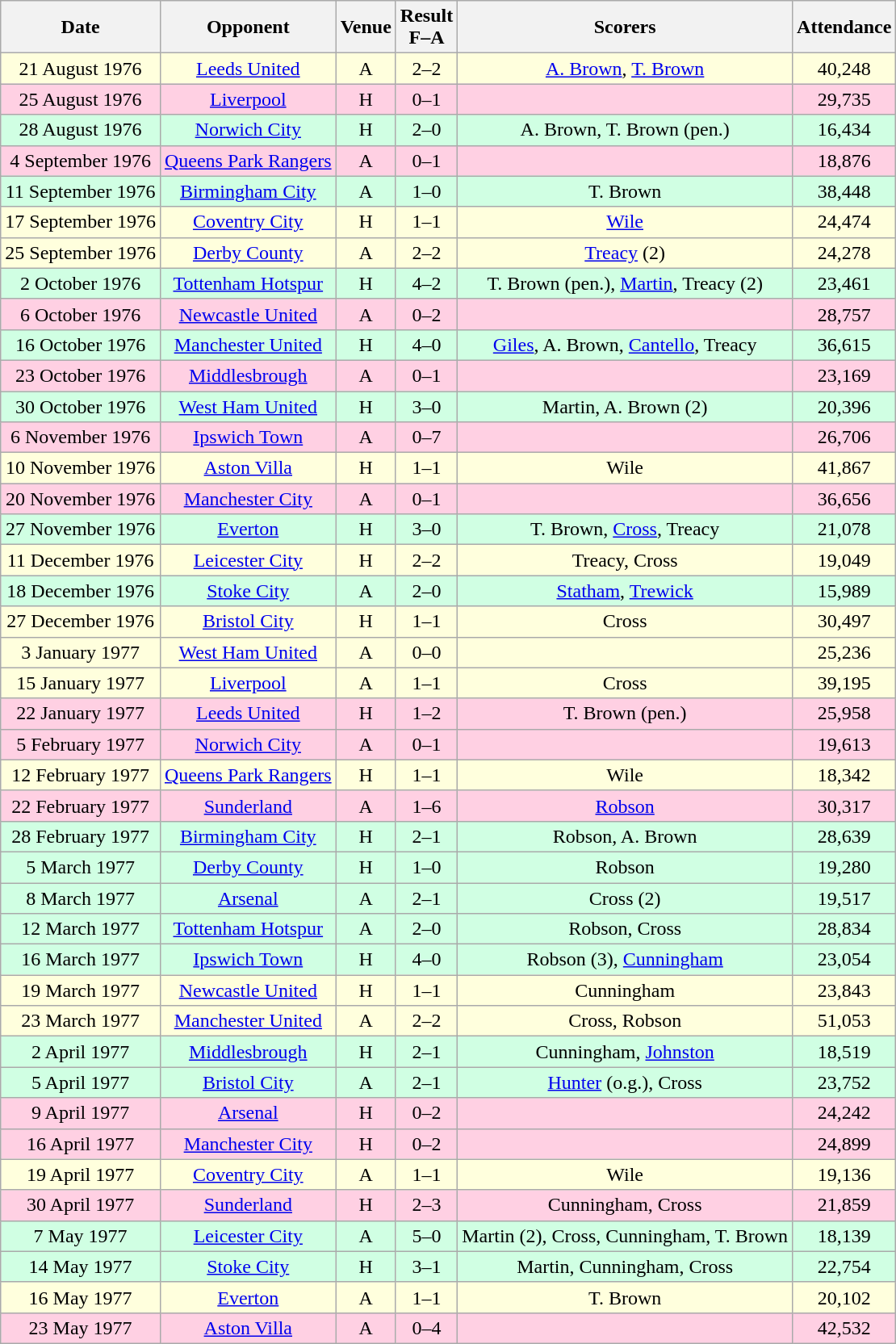<table class="wikitable sortable" style="text-align:center;">
<tr>
<th>Date</th>
<th>Opponent</th>
<th>Venue</th>
<th>Result<br>F–A</th>
<th class=unsortable>Scorers</th>
<th>Attendance</th>
</tr>
<tr bgcolor="#ffffdd">
<td>21 August 1976</td>
<td><a href='#'>Leeds United</a></td>
<td>A</td>
<td>2–2</td>
<td><a href='#'>A. Brown</a>, <a href='#'>T. Brown</a></td>
<td>40,248</td>
</tr>
<tr bgcolor="#ffd0e3">
<td>25 August 1976</td>
<td><a href='#'>Liverpool</a></td>
<td>H</td>
<td>0–1</td>
<td></td>
<td>29,735</td>
</tr>
<tr bgcolor="#d0ffe3">
<td>28 August 1976</td>
<td><a href='#'>Norwich City</a></td>
<td>H</td>
<td>2–0</td>
<td>A. Brown, T. Brown (pen.)</td>
<td>16,434</td>
</tr>
<tr bgcolor="#ffd0e3">
<td>4 September 1976</td>
<td><a href='#'>Queens Park Rangers</a></td>
<td>A</td>
<td>0–1</td>
<td></td>
<td>18,876</td>
</tr>
<tr bgcolor="#d0ffe3">
<td>11 September 1976</td>
<td><a href='#'>Birmingham City</a></td>
<td>A</td>
<td>1–0</td>
<td>T. Brown</td>
<td>38,448</td>
</tr>
<tr bgcolor="#ffffdd">
<td>17 September 1976</td>
<td><a href='#'>Coventry City</a></td>
<td>H</td>
<td>1–1</td>
<td><a href='#'>Wile</a></td>
<td>24,474</td>
</tr>
<tr bgcolor="#ffffdd">
<td>25 September 1976</td>
<td><a href='#'>Derby County</a></td>
<td>A</td>
<td>2–2</td>
<td><a href='#'>Treacy</a> (2)</td>
<td>24,278</td>
</tr>
<tr bgcolor="#d0ffe3">
<td>2 October 1976</td>
<td><a href='#'>Tottenham Hotspur</a></td>
<td>H</td>
<td>4–2</td>
<td>T. Brown (pen.), <a href='#'>Martin</a>, Treacy (2)</td>
<td>23,461</td>
</tr>
<tr bgcolor="#ffd0e3">
<td>6 October 1976</td>
<td><a href='#'>Newcastle United</a></td>
<td>A</td>
<td>0–2</td>
<td></td>
<td>28,757</td>
</tr>
<tr bgcolor="#d0ffe3">
<td>16 October 1976</td>
<td><a href='#'>Manchester United</a></td>
<td>H</td>
<td>4–0</td>
<td><a href='#'>Giles</a>, A. Brown, <a href='#'>Cantello</a>, Treacy</td>
<td>36,615</td>
</tr>
<tr bgcolor="#ffd0e3">
<td>23 October 1976</td>
<td><a href='#'>Middlesbrough</a></td>
<td>A</td>
<td>0–1</td>
<td></td>
<td>23,169</td>
</tr>
<tr bgcolor="#d0ffe3">
<td>30 October 1976</td>
<td><a href='#'>West Ham United</a></td>
<td>H</td>
<td>3–0</td>
<td>Martin, A. Brown (2)</td>
<td>20,396</td>
</tr>
<tr bgcolor="#ffd0e3">
<td>6 November 1976</td>
<td><a href='#'>Ipswich Town</a></td>
<td>A</td>
<td>0–7</td>
<td></td>
<td>26,706</td>
</tr>
<tr bgcolor="#ffffdd">
<td>10 November 1976</td>
<td><a href='#'>Aston Villa</a></td>
<td>H</td>
<td>1–1</td>
<td>Wile</td>
<td>41,867</td>
</tr>
<tr bgcolor="#ffd0e3">
<td>20 November 1976</td>
<td><a href='#'>Manchester City</a></td>
<td>A</td>
<td>0–1</td>
<td></td>
<td>36,656</td>
</tr>
<tr bgcolor="#d0ffe3">
<td>27 November 1976</td>
<td><a href='#'>Everton</a></td>
<td>H</td>
<td>3–0</td>
<td>T. Brown, <a href='#'>Cross</a>, Treacy</td>
<td>21,078</td>
</tr>
<tr bgcolor="#ffffdd">
<td>11 December 1976</td>
<td><a href='#'>Leicester City</a></td>
<td>H</td>
<td>2–2</td>
<td>Treacy, Cross</td>
<td>19,049</td>
</tr>
<tr bgcolor="#d0ffe3">
<td>18 December 1976</td>
<td><a href='#'>Stoke City</a></td>
<td>A</td>
<td>2–0</td>
<td><a href='#'>Statham</a>, <a href='#'>Trewick</a></td>
<td>15,989</td>
</tr>
<tr bgcolor="#ffffdd">
<td>27 December 1976</td>
<td><a href='#'>Bristol City</a></td>
<td>H</td>
<td>1–1</td>
<td>Cross</td>
<td>30,497</td>
</tr>
<tr bgcolor="#ffffdd">
<td>3 January 1977</td>
<td><a href='#'>West Ham United</a></td>
<td>A</td>
<td>0–0</td>
<td></td>
<td>25,236</td>
</tr>
<tr bgcolor="#ffffdd">
<td>15 January 1977</td>
<td><a href='#'>Liverpool</a></td>
<td>A</td>
<td>1–1</td>
<td>Cross</td>
<td>39,195</td>
</tr>
<tr bgcolor="#ffd0e3">
<td>22 January 1977</td>
<td><a href='#'>Leeds United</a></td>
<td>H</td>
<td>1–2</td>
<td>T. Brown (pen.)</td>
<td>25,958</td>
</tr>
<tr bgcolor="#ffd0e3">
<td>5 February 1977</td>
<td><a href='#'>Norwich City</a></td>
<td>A</td>
<td>0–1</td>
<td></td>
<td>19,613</td>
</tr>
<tr bgcolor="#ffffdd">
<td>12 February 1977</td>
<td><a href='#'>Queens Park Rangers</a></td>
<td>H</td>
<td>1–1</td>
<td>Wile</td>
<td>18,342</td>
</tr>
<tr bgcolor="#ffd0e3">
<td>22 February 1977</td>
<td><a href='#'>Sunderland</a></td>
<td>A</td>
<td>1–6</td>
<td><a href='#'>Robson</a></td>
<td>30,317</td>
</tr>
<tr bgcolor="#d0ffe3">
<td>28 February 1977</td>
<td><a href='#'>Birmingham City</a></td>
<td>H</td>
<td>2–1</td>
<td>Robson, A. Brown</td>
<td>28,639</td>
</tr>
<tr bgcolor="#d0ffe3">
<td>5 March 1977</td>
<td><a href='#'>Derby County</a></td>
<td>H</td>
<td>1–0</td>
<td>Robson</td>
<td>19,280</td>
</tr>
<tr bgcolor="#d0ffe3">
<td>8 March 1977</td>
<td><a href='#'>Arsenal</a></td>
<td>A</td>
<td>2–1</td>
<td>Cross (2)</td>
<td>19,517</td>
</tr>
<tr bgcolor="#d0ffe3">
<td>12 March 1977</td>
<td><a href='#'>Tottenham Hotspur</a></td>
<td>A</td>
<td>2–0</td>
<td>Robson, Cross</td>
<td>28,834</td>
</tr>
<tr bgcolor="#d0ffe3">
<td>16 March 1977</td>
<td><a href='#'>Ipswich Town</a></td>
<td>H</td>
<td>4–0</td>
<td>Robson (3), <a href='#'>Cunningham</a></td>
<td>23,054</td>
</tr>
<tr bgcolor="#ffffdd">
<td>19 March 1977</td>
<td><a href='#'>Newcastle United</a></td>
<td>H</td>
<td>1–1</td>
<td>Cunningham</td>
<td>23,843</td>
</tr>
<tr bgcolor="#ffffdd">
<td>23 March 1977</td>
<td><a href='#'>Manchester United</a></td>
<td>A</td>
<td>2–2</td>
<td>Cross, Robson</td>
<td>51,053</td>
</tr>
<tr bgcolor="#d0ffe3">
<td>2 April 1977</td>
<td><a href='#'>Middlesbrough</a></td>
<td>H</td>
<td>2–1</td>
<td>Cunningham, <a href='#'>Johnston</a></td>
<td>18,519</td>
</tr>
<tr bgcolor="#d0ffe3">
<td>5 April 1977</td>
<td><a href='#'>Bristol City</a></td>
<td>A</td>
<td>2–1</td>
<td><a href='#'>Hunter</a> (o.g.), Cross</td>
<td>23,752</td>
</tr>
<tr bgcolor="#ffd0e3">
<td>9 April 1977</td>
<td><a href='#'>Arsenal</a></td>
<td>H</td>
<td>0–2</td>
<td></td>
<td>24,242</td>
</tr>
<tr bgcolor="#ffd0e3">
<td>16 April 1977</td>
<td><a href='#'>Manchester City</a></td>
<td>H</td>
<td>0–2</td>
<td></td>
<td>24,899</td>
</tr>
<tr bgcolor="#ffffdd">
<td>19 April 1977</td>
<td><a href='#'>Coventry City</a></td>
<td>A</td>
<td>1–1</td>
<td>Wile</td>
<td>19,136</td>
</tr>
<tr bgcolor="#ffd0e3">
<td>30 April 1977</td>
<td><a href='#'>Sunderland</a></td>
<td>H</td>
<td>2–3</td>
<td>Cunningham, Cross</td>
<td>21,859</td>
</tr>
<tr bgcolor="#d0ffe3">
<td>7 May 1977</td>
<td><a href='#'>Leicester City</a></td>
<td>A</td>
<td>5–0</td>
<td>Martin (2), Cross, Cunningham, T. Brown</td>
<td>18,139</td>
</tr>
<tr bgcolor="#d0ffe3">
<td>14 May 1977</td>
<td><a href='#'>Stoke City</a></td>
<td>H</td>
<td>3–1</td>
<td>Martin, Cunningham, Cross</td>
<td>22,754</td>
</tr>
<tr bgcolor="#ffffdd">
<td>16 May 1977</td>
<td><a href='#'>Everton</a></td>
<td>A</td>
<td>1–1</td>
<td>T. Brown</td>
<td>20,102</td>
</tr>
<tr bgcolor="#ffd0e3">
<td>23 May 1977</td>
<td><a href='#'>Aston Villa</a></td>
<td>A</td>
<td>0–4</td>
<td></td>
<td>42,532</td>
</tr>
</table>
